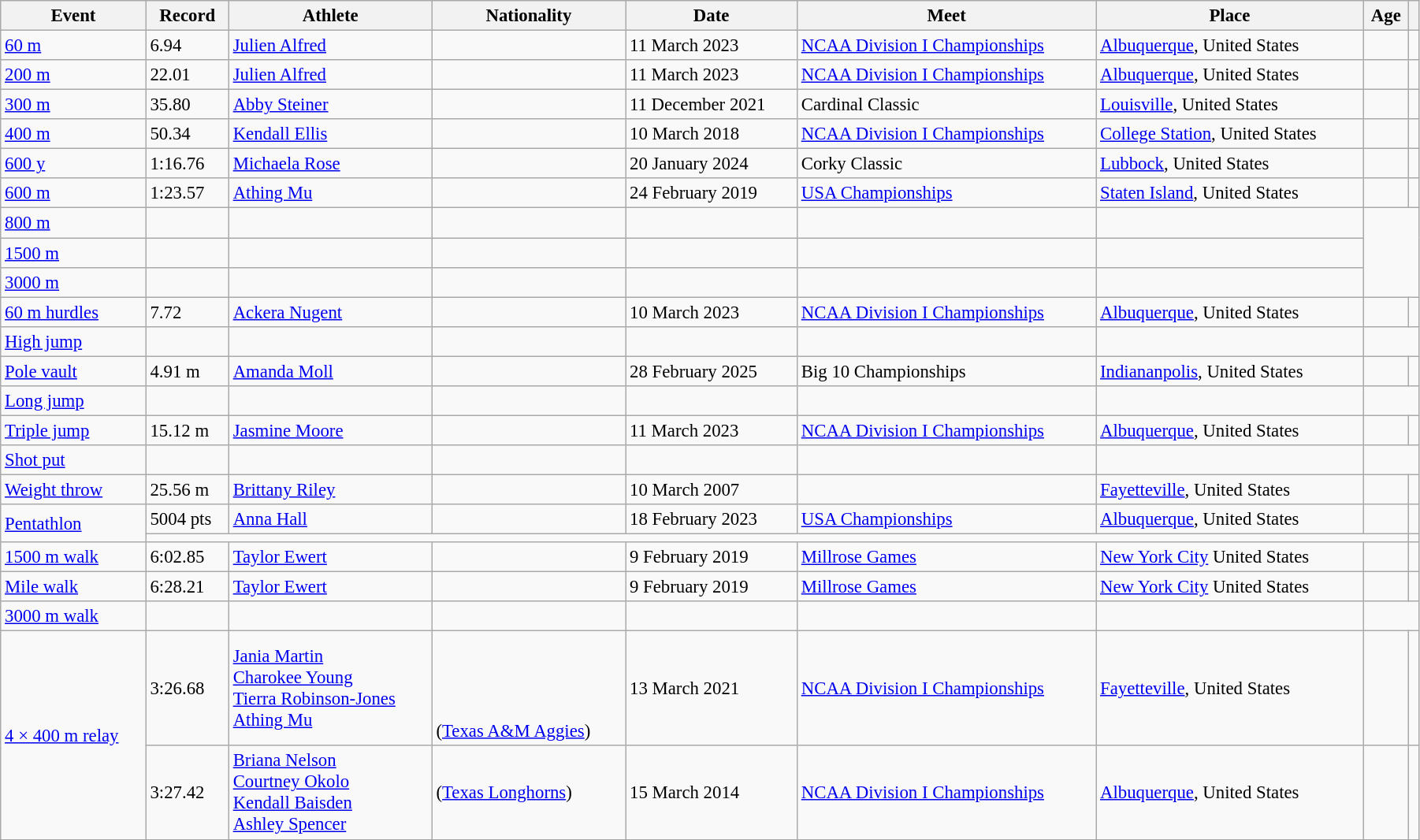<table class="wikitable" style="font-size:95%; width: 95%;">
<tr>
<th>Event</th>
<th>Record</th>
<th>Athlete</th>
<th>Nationality</th>
<th>Date</th>
<th>Meet</th>
<th>Place</th>
<th>Age</th>
<th></th>
</tr>
<tr>
<td><a href='#'>60 m</a></td>
<td>6.94 </td>
<td><a href='#'>Julien Alfred</a></td>
<td></td>
<td>11 March 2023</td>
<td><a href='#'>NCAA Division I Championships</a></td>
<td><a href='#'>Albuquerque</a>, United States</td>
<td></td>
<td></td>
</tr>
<tr>
<td><a href='#'>200 m</a></td>
<td>22.01 </td>
<td><a href='#'>Julien Alfred</a></td>
<td></td>
<td>11 March 2023</td>
<td><a href='#'>NCAA Division I Championships</a></td>
<td><a href='#'>Albuquerque</a>, United States</td>
<td></td>
<td></td>
</tr>
<tr>
<td><a href='#'>300 m</a></td>
<td>35.80</td>
<td><a href='#'>Abby Steiner</a></td>
<td></td>
<td>11 December 2021</td>
<td>Cardinal Classic</td>
<td><a href='#'>Louisville</a>, United States</td>
<td></td>
<td></td>
</tr>
<tr>
<td><a href='#'>400 m</a></td>
<td>50.34</td>
<td><a href='#'>Kendall Ellis</a></td>
<td></td>
<td>10 March 2018</td>
<td><a href='#'>NCAA Division I Championships</a></td>
<td><a href='#'>College Station</a>, United States</td>
<td></td>
<td></td>
</tr>
<tr>
<td><a href='#'>600 y</a></td>
<td>1:16.76 </td>
<td><a href='#'>Michaela Rose</a></td>
<td></td>
<td>20 January 2024</td>
<td>Corky Classic</td>
<td><a href='#'>Lubbock</a>, United States</td>
<td></td>
<td></td>
</tr>
<tr>
<td><a href='#'>600 m</a></td>
<td>1:23.57</td>
<td><a href='#'>Athing Mu</a></td>
<td></td>
<td>24 February 2019</td>
<td><a href='#'>USA Championships</a></td>
<td><a href='#'>Staten Island</a>, United States</td>
<td></td>
<td></td>
</tr>
<tr>
<td><a href='#'>800 m</a></td>
<td></td>
<td></td>
<td></td>
<td></td>
<td></td>
<td></td>
</tr>
<tr>
<td><a href='#'>1500 m</a></td>
<td></td>
<td></td>
<td></td>
<td></td>
<td></td>
<td></td>
</tr>
<tr>
<td><a href='#'>3000 m</a></td>
<td></td>
<td></td>
<td></td>
<td></td>
<td></td>
<td></td>
</tr>
<tr>
<td><a href='#'>60 m hurdles</a></td>
<td>7.72 </td>
<td><a href='#'>Ackera Nugent</a></td>
<td></td>
<td>10 March 2023</td>
<td><a href='#'>NCAA Division I Championships</a></td>
<td><a href='#'>Albuquerque</a>, United States</td>
<td></td>
<td></td>
</tr>
<tr>
<td><a href='#'>High jump</a></td>
<td></td>
<td></td>
<td></td>
<td></td>
<td></td>
<td></td>
</tr>
<tr>
<td><a href='#'>Pole vault</a></td>
<td>4.91 m</td>
<td><a href='#'>Amanda Moll</a></td>
<td></td>
<td>28 February 2025</td>
<td>Big 10 Championships</td>
<td><a href='#'>Indiananpolis</a>, United States</td>
<td></td>
<td></td>
</tr>
<tr>
<td><a href='#'>Long jump</a></td>
<td></td>
<td></td>
<td></td>
<td></td>
<td></td>
<td></td>
</tr>
<tr>
<td><a href='#'>Triple jump</a></td>
<td>15.12 m </td>
<td><a href='#'>Jasmine Moore</a></td>
<td></td>
<td>11 March 2023</td>
<td><a href='#'>NCAA Division I Championships</a></td>
<td><a href='#'>Albuquerque</a>, United States</td>
<td></td>
<td></td>
</tr>
<tr>
<td><a href='#'>Shot put</a></td>
<td></td>
<td></td>
<td></td>
<td></td>
<td></td>
<td></td>
</tr>
<tr>
<td><a href='#'>Weight throw</a></td>
<td>25.56 m</td>
<td><a href='#'>Brittany Riley</a></td>
<td></td>
<td>10 March 2007</td>
<td></td>
<td><a href='#'>Fayetteville</a>, United States</td>
<td></td>
<td></td>
</tr>
<tr>
<td rowspan=2><a href='#'>Pentathlon</a></td>
<td>5004 pts </td>
<td><a href='#'>Anna Hall</a></td>
<td></td>
<td>18 February 2023</td>
<td><a href='#'>USA Championships</a></td>
<td><a href='#'>Albuquerque</a>, United States</td>
<td></td>
<td></td>
</tr>
<tr>
<td colspan=7></td>
<td></td>
</tr>
<tr>
<td><a href='#'>1500 m walk</a></td>
<td>6:02.85</td>
<td><a href='#'>Taylor Ewert</a></td>
<td></td>
<td>9 February 2019</td>
<td><a href='#'>Millrose Games</a></td>
<td><a href='#'>New York City</a> United States</td>
<td></td>
<td></td>
</tr>
<tr>
<td><a href='#'>Mile walk</a></td>
<td>6:28.21</td>
<td><a href='#'>Taylor Ewert</a></td>
<td></td>
<td>9 February 2019</td>
<td><a href='#'>Millrose Games</a></td>
<td><a href='#'>New York City</a> United States</td>
<td></td>
<td></td>
</tr>
<tr>
<td><a href='#'>3000 m walk</a></td>
<td></td>
<td></td>
<td></td>
<td></td>
<td></td>
<td></td>
</tr>
<tr>
<td rowspan=2><a href='#'>4 × 400 m relay</a></td>
<td>3:26.68</td>
<td><a href='#'>Jania Martin</a><br><a href='#'>Charokee Young</a><br><a href='#'>Tierra Robinson-Jones</a><br><a href='#'>Athing Mu</a></td>
<td><br><br><br><br>(<a href='#'>Texas A&M Aggies</a>)</td>
<td>13 March 2021</td>
<td><a href='#'>NCAA Division I Championships</a></td>
<td><a href='#'>Fayetteville</a>, United States</td>
<td><br><br><br></td>
<td></td>
</tr>
<tr>
<td>3:27.42 </td>
<td><a href='#'>Briana Nelson</a><br><a href='#'>Courtney Okolo</a><br><a href='#'>Kendall Baisden</a><br><a href='#'>Ashley Spencer</a></td>
<td> (<a href='#'>Texas Longhorns</a>)</td>
<td>15 March 2014</td>
<td><a href='#'>NCAA Division I Championships</a></td>
<td><a href='#'>Albuquerque</a>, United States</td>
<td><br><br><br></td>
<td></td>
</tr>
</table>
